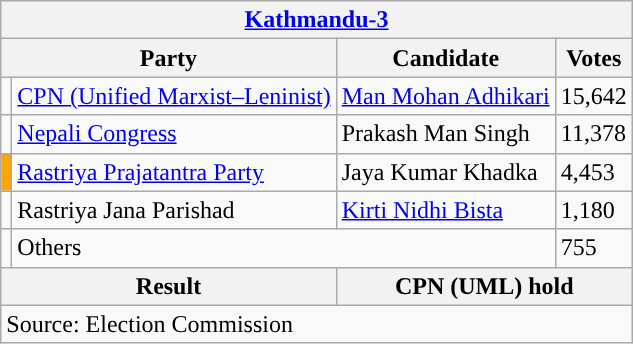<table class="wikitable">
<tr>
<th colspan="4"><a href='#'>Kathmandu-3</a></th>
</tr>
<tr>
<th colspan="2">Party</th>
<th>Candidate</th>
<th>Votes</th>
</tr>
<tr>
<td style="background-color:"></td>
<td><a href='#'>CPN (Unified Marxist–Leninist)</a></td>
<td><a href='#'>Man Mohan Adhikari</a></td>
<td>15,642</td>
</tr>
<tr>
<td style="background-color:"></td>
<td><a href='#'>Nepali Congress</a></td>
<td>Prakash Man Singh</td>
<td>11,378</td>
</tr>
<tr>
<td style="background-color:orange"></td>
<td><a href='#'>Rastriya Prajatantra Party</a></td>
<td>Jaya Kumar Khadka</td>
<td>4,453</td>
</tr>
<tr>
<td></td>
<td>Rastriya Jana Parishad</td>
<td><a href='#'>Kirti Nidhi Bista</a></td>
<td>1,180</td>
</tr>
<tr>
<td></td>
<td colspan="2">Others</td>
<td>755</td>
</tr>
<tr>
<th colspan="2">Result</th>
<th colspan="2">CPN (UML) hold</th>
</tr>
<tr>
<td colspan="4">Source: Election Commission</td>
</tr>
</table>
